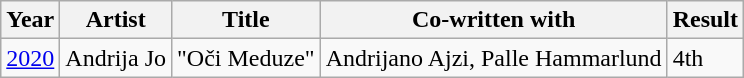<table class="wikitable plainrowheaders">
<tr>
<th scope="col">Year</th>
<th scope="col">Artist</th>
<th scope="col">Title</th>
<th scope="col">Co-written with</th>
<th scope="col">Result</th>
</tr>
<tr>
<td><a href='#'>2020</a></td>
<td>Andrija Jo</td>
<td>"Oči Meduze"</td>
<td>Andrijano Ajzi, Palle Hammarlund</td>
<td>4th</td>
</tr>
</table>
